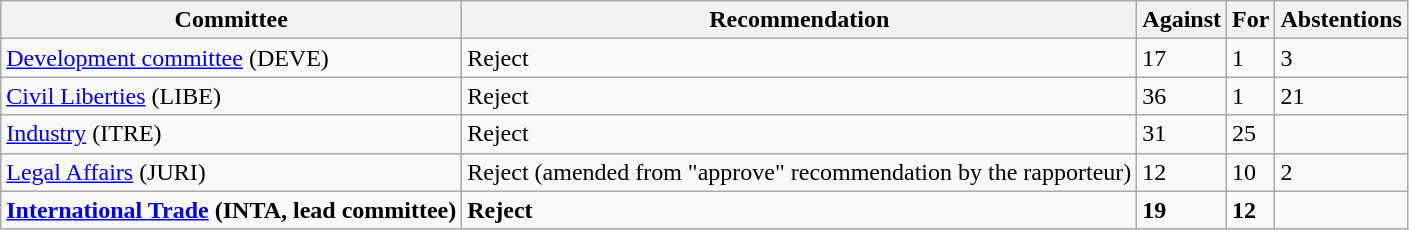<table class="wikitable sortable">
<tr>
<th scope="col">Committee</th>
<th scope="col">Recommendation</th>
<th scope="col">Against</th>
<th scope="col">For</th>
<th scope="col">Abstentions</th>
</tr>
<tr>
<td><a href='#'>Development committee</a> (DEVE)</td>
<td>Reject</td>
<td>17</td>
<td>1</td>
<td>3</td>
</tr>
<tr>
<td><a href='#'>Civil Liberties</a> (LIBE)</td>
<td>Reject</td>
<td>36</td>
<td>1</td>
<td>21</td>
</tr>
<tr>
<td><a href='#'>Industry</a> (ITRE)</td>
<td>Reject</td>
<td>31</td>
<td>25</td>
<td></td>
</tr>
<tr>
<td><a href='#'>Legal Affairs</a> (JURI)</td>
<td>Reject (amended from "approve" recommendation by the rapporteur)</td>
<td>12</td>
<td>10</td>
<td>2</td>
</tr>
<tr>
<td><strong><a href='#'>International Trade</a> (INTA, lead committee)</strong></td>
<td><strong>Reject</strong></td>
<td><strong>19</strong></td>
<td><strong>12</strong></td>
<td></td>
</tr>
</table>
